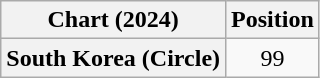<table class="wikitable plainrowheaders" style="text-align:center">
<tr>
<th scope="col">Chart (2024)</th>
<th scope="col">Position</th>
</tr>
<tr>
<th scope="row">South Korea (Circle)</th>
<td>99</td>
</tr>
</table>
